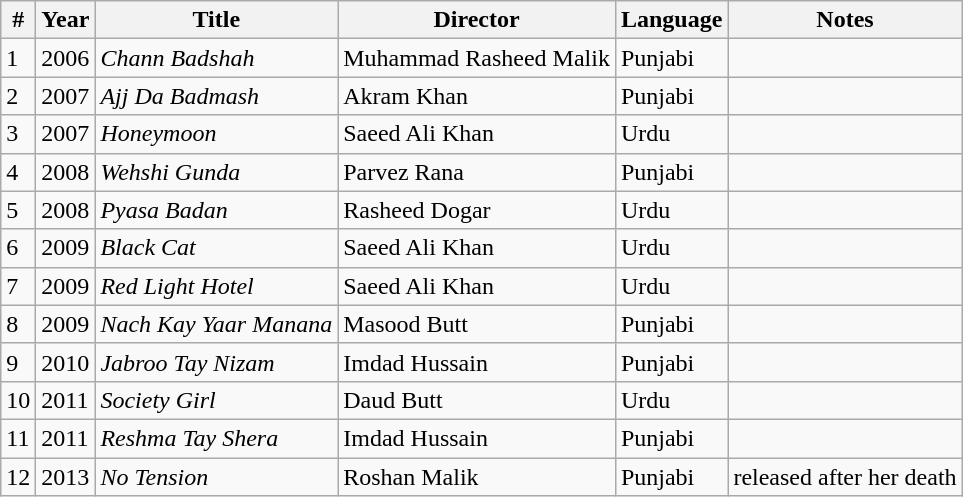<table class="wikitable sortable">
<tr>
<th>#</th>
<th>Year</th>
<th>Title</th>
<th>Director</th>
<th>Language</th>
<th>Notes</th>
</tr>
<tr>
<td>1</td>
<td>2006</td>
<td><em>Chann Badshah</em></td>
<td>Muhammad Rasheed Malik</td>
<td>Punjabi</td>
<td></td>
</tr>
<tr>
<td>2</td>
<td>2007</td>
<td><em>Ajj Da Badmash</em></td>
<td>Akram Khan</td>
<td>Punjabi</td>
<td></td>
</tr>
<tr>
<td>3</td>
<td>2007</td>
<td><em>Honeymoon</em></td>
<td>Saeed Ali Khan</td>
<td>Urdu</td>
<td></td>
</tr>
<tr>
<td>4</td>
<td>2008</td>
<td><em>Wehshi Gunda</em></td>
<td>Parvez Rana</td>
<td>Punjabi</td>
<td></td>
</tr>
<tr>
<td>5</td>
<td>2008</td>
<td><em>Pyasa Badan</em></td>
<td>Rasheed Dogar</td>
<td>Urdu</td>
<td></td>
</tr>
<tr>
<td>6</td>
<td>2009</td>
<td><em>Black Cat</em></td>
<td>Saeed Ali Khan</td>
<td>Urdu</td>
<td></td>
</tr>
<tr>
<td>7</td>
<td>2009</td>
<td><em>Red Light Hotel</em></td>
<td>Saeed Ali Khan</td>
<td>Urdu</td>
<td></td>
</tr>
<tr>
<td>8</td>
<td>2009</td>
<td><em>Nach Kay Yaar Manana</em></td>
<td>Masood Butt</td>
<td>Punjabi</td>
<td></td>
</tr>
<tr>
<td>9</td>
<td>2010</td>
<td><em>Jabroo Tay Nizam</em></td>
<td>Imdad Hussain</td>
<td>Punjabi</td>
<td></td>
</tr>
<tr>
<td>10</td>
<td>2011</td>
<td><em>Society Girl</em></td>
<td>Daud Butt</td>
<td>Urdu</td>
<td></td>
</tr>
<tr>
<td>11</td>
<td>2011</td>
<td><em>Reshma Tay Shera</em></td>
<td>Imdad Hussain</td>
<td>Punjabi</td>
<td></td>
</tr>
<tr>
<td>12</td>
<td>2013</td>
<td><em>No Tension</em></td>
<td>Roshan Malik</td>
<td>Punjabi</td>
<td>released after her death</td>
</tr>
</table>
